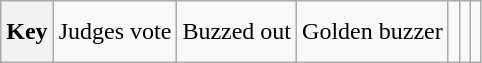<table class="wikitable" style="height:2.6em">
<tr>
<th>Key</th>
<td> Judges vote</td>
<td> Buzzed out</td>
<td> Golden buzzer</td>
<td></td>
<td></td>
<td></td>
</tr>
</table>
